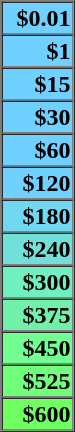<table border=1 cellspacing=0 cellpadding=1 width=50px|->
<tr>
<td bgcolor=#70D0FF align=right><strong>$0.01</strong></td>
</tr>
<tr>
<td bgcolor=#70D0FF align=right><strong>$1</strong></td>
</tr>
<tr>
<td bgcolor=#70D0FF align=right><strong>$15</strong></td>
</tr>
<tr>
<td bgcolor=#70D0FF align=right><strong>$30</strong></td>
</tr>
<tr>
<td bgcolor=#70D0FF align=right><strong>$60</strong></td>
</tr>
<tr>
<td bgcolor=#70D0FF align=right><strong>$120</strong></td>
</tr>
<tr>
<td bgcolor=#70D8F0 align=right><strong>$180</strong></td>
</tr>
<tr>
<td bgcolor=#70E0D8 align=right><strong>$240</strong></td>
</tr>
<tr>
<td bgcolor=#70EFC0 align=right><strong>$300</strong></td>
</tr>
<tr>
<td bgcolor=#70F0A8 align=right><strong>$375</strong></td>
</tr>
<tr>
<td bgcolor=#70FF90 align=right><strong>$450</strong></td>
</tr>
<tr>
<td bgcolor=#70FF78 align=right><strong>$525</strong></td>
</tr>
<tr>
<td bgcolor=#70FF60 align=right><strong>$600</strong></td>
</tr>
</table>
